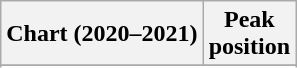<table class="wikitable sortable plainrowheaders" style="text-align:center">
<tr>
<th scope="col">Chart (2020–2021)</th>
<th scope="col">Peak<br> position</th>
</tr>
<tr>
</tr>
<tr>
</tr>
<tr>
</tr>
<tr>
</tr>
<tr>
</tr>
</table>
